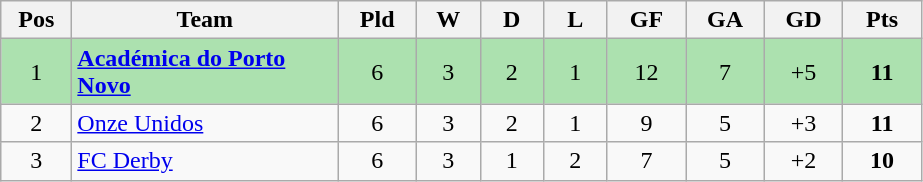<table class="wikitable" style="text-align: center;">
<tr>
<th style="width: 40px;">Pos</th>
<th style="width: 170px;">Team</th>
<th style="width: 45px;">Pld</th>
<th style="width: 35px;">W</th>
<th style="width: 35px;">D</th>
<th style="width: 35px;">L</th>
<th style="width: 45px;">GF</th>
<th style="width: 45px;">GA</th>
<th style="width: 45px;">GD</th>
<th style="width: 45px;">Pts</th>
</tr>
<tr style="background:#ACE1AF;">
<td>1</td>
<td style="text-align: left;"><strong><a href='#'>Académica do Porto Novo</a></strong></td>
<td>6</td>
<td>3</td>
<td>2</td>
<td>1</td>
<td>12</td>
<td>7</td>
<td>+5</td>
<td><strong>11</strong></td>
</tr>
<tr>
<td>2</td>
<td style="text-align: left;"><a href='#'>Onze Unidos</a></td>
<td>6</td>
<td>3</td>
<td>2</td>
<td>1</td>
<td>9</td>
<td>5</td>
<td>+3</td>
<td><strong>11</strong></td>
</tr>
<tr>
<td>3</td>
<td style="text-align: left;"><a href='#'>FC Derby</a></td>
<td>6</td>
<td>3</td>
<td>1</td>
<td>2</td>
<td>7</td>
<td>5</td>
<td>+2</td>
<td><strong>10</strong></td>
</tr>
</table>
